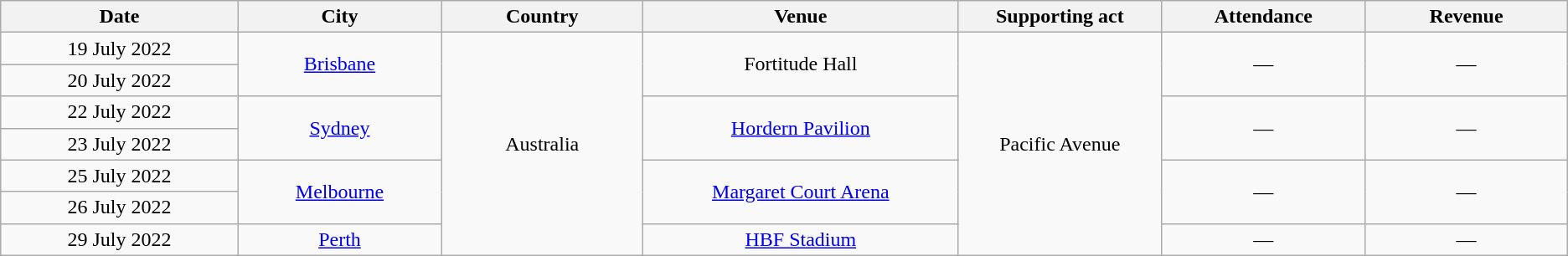<table class="wikitable plainrowheaders" style="text-align:center;">
<tr>
<th scope="col" style="width:12em;">Date</th>
<th scope="col" style="width:10em;">City</th>
<th scope="col" style="width:10em;">Country</th>
<th scope="col" style="width:16em;">Venue</th>
<th scope="col" style="width:10em;">Supporting act</th>
<th scope="col" style="width:10em;">Attendance</th>
<th scope="col" style="width:10em;">Revenue</th>
</tr>
<tr>
<td>19 July 2022</td>
<td rowspan="2"><a href='#'>Brisbane</a></td>
<td rowspan="7">Australia</td>
<td rowspan="2">Fortitude Hall</td>
<td rowspan="7">Pacific Avenue</td>
<td rowspan="2">—</td>
<td rowspan="2">—</td>
</tr>
<tr>
<td>20 July 2022</td>
</tr>
<tr>
<td>22 July 2022</td>
<td rowspan="2"><a href='#'>Sydney</a></td>
<td rowspan="2"><a href='#'>Hordern Pavilion</a></td>
<td rowspan="2">—</td>
<td rowspan="2">—</td>
</tr>
<tr>
<td>23 July 2022</td>
</tr>
<tr>
<td>25 July 2022</td>
<td rowspan="2"><a href='#'>Melbourne</a></td>
<td rowspan="2"><a href='#'>Margaret Court Arena</a></td>
<td rowspan="2">—</td>
<td rowspan="2">—</td>
</tr>
<tr>
<td>26 July 2022</td>
</tr>
<tr>
<td>29 July 2022</td>
<td><a href='#'>Perth</a></td>
<td><a href='#'>HBF Stadium</a></td>
<td>—</td>
<td>—</td>
</tr>
</table>
